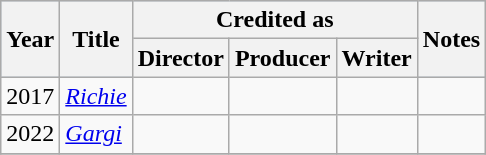<table class="wikitable">
<tr style="background:#B0C4DE; text-align:center;">
<th rowspan="2" scope="col">Year</th>
<th rowspan="2" scope="col">Title</th>
<th scope="col"  colspan="3">Credited as</th>
<th rowspan="2" class="unsortable" scope="col">Notes</th>
</tr>
<tr>
<th>Director</th>
<th>Producer</th>
<th>Writer</th>
</tr>
<tr>
<td>2017</td>
<td><a href='#'><em>Richie</em></a></td>
<td></td>
<td></td>
<td></td>
<td></td>
</tr>
<tr>
<td>2022</td>
<td><a href='#'><em>Gargi</em></a></td>
<td></td>
<td></td>
<td></td>
<td></td>
</tr>
<tr>
</tr>
</table>
